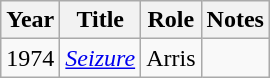<table class="wikitable">
<tr>
<th>Year</th>
<th>Title</th>
<th>Role</th>
<th>Notes</th>
</tr>
<tr>
<td>1974</td>
<td><em><a href='#'>Seizure</a></em></td>
<td>Arris</td>
<td></td>
</tr>
</table>
